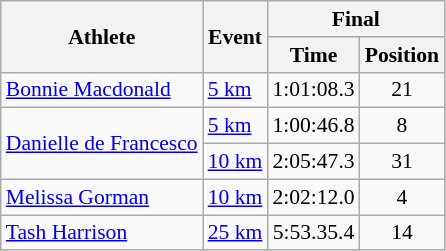<table class="wikitable" border="1" style="font-size:90%">
<tr>
<th rowspan=2>Athlete</th>
<th rowspan=2>Event</th>
<th colspan=2>Final</th>
</tr>
<tr>
<th>Time</th>
<th>Position</th>
</tr>
<tr>
<td rowspan=1><a href='#'>Bonnie Macdonald</a></td>
<td><a href='#'>5 km</a></td>
<td align=center>1:01:08.3</td>
<td align=center>21</td>
</tr>
<tr>
<td rowspan=2><a href='#'>Danielle de Francesco</a></td>
<td><a href='#'>5 km</a></td>
<td align=center>1:00:46.8</td>
<td align=center>8</td>
</tr>
<tr>
<td><a href='#'>10 km</a></td>
<td align=center>2:05:47.3</td>
<td align=center>31</td>
</tr>
<tr>
<td rowspan=1><a href='#'>Melissa Gorman</a></td>
<td><a href='#'>10 km</a></td>
<td align=center>2:02:12.0</td>
<td align=center>4</td>
</tr>
<tr>
<td rowspan=1><a href='#'>Tash Harrison</a></td>
<td><a href='#'>25 km</a></td>
<td align=center>5:53.35.4</td>
<td align=center>14</td>
</tr>
</table>
